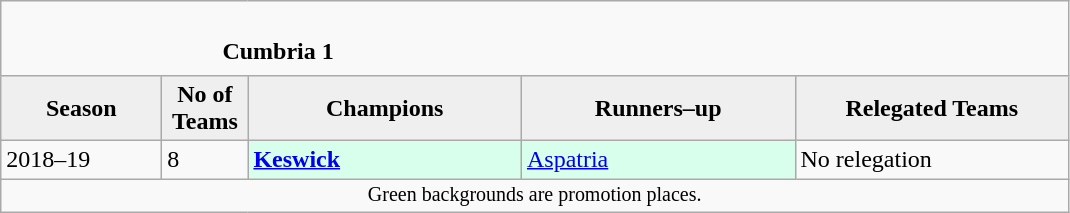<table class="wikitable" style="text-align: left;">
<tr>
<td colspan="11" cellpadding="0" cellspacing="0"><br><table border="0" style="width:100%;" cellpadding="0" cellspacing="0">
<tr>
<td style="width:20%; border:0;"></td>
<td style="border:0;"><strong>Cumbria 1</strong></td>
<td style="width:20%; border:0;"></td>
</tr>
</table>
</td>
</tr>
<tr>
<th style="background:#efefef; width:100px;">Season</th>
<th style="background:#efefef; width:50px;">No of Teams</th>
<th style="background:#efefef; width:175px;">Champions</th>
<th style="background:#efefef; width:175px;">Runners–up</th>
<th style="background:#efefef; width:175px;">Relegated Teams</th>
</tr>
<tr align=left>
<td>2018–19</td>
<td>8</td>
<td style="background:#d8ffeb;"><strong><a href='#'>Keswick</a></strong></td>
<td style="background:#d8ffeb;"><a href='#'>Aspatria</a></td>
<td>No relegation</td>
</tr>
<tr>
<td colspan="15"  style="border:0; font-size:smaller; text-align:center;">Green backgrounds are promotion places.</td>
</tr>
</table>
